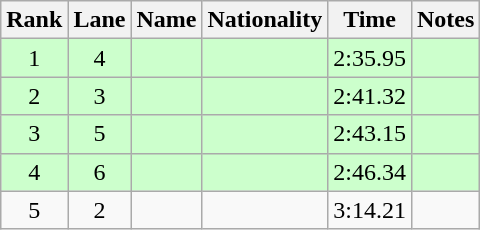<table class="wikitable sortable" style="text-align:center">
<tr>
<th>Rank</th>
<th>Lane</th>
<th>Name</th>
<th>Nationality</th>
<th>Time</th>
<th>Notes</th>
</tr>
<tr bgcolor=ccffcc>
<td>1</td>
<td>4</td>
<td align=left></td>
<td align=left></td>
<td>2:35.95</td>
<td><strong></strong></td>
</tr>
<tr bgcolor=ccffcc>
<td>2</td>
<td>3</td>
<td align=left></td>
<td align=left></td>
<td>2:41.32</td>
<td><strong></strong></td>
</tr>
<tr bgcolor=ccffcc>
<td>3</td>
<td>5</td>
<td align=left></td>
<td align=left></td>
<td>2:43.15</td>
<td><strong></strong></td>
</tr>
<tr bgcolor=ccffcc>
<td>4</td>
<td>6</td>
<td align=left></td>
<td align=left></td>
<td>2:46.34</td>
<td><strong></strong></td>
</tr>
<tr>
<td>5</td>
<td>2</td>
<td align=left></td>
<td align=left></td>
<td>3:14.21</td>
<td></td>
</tr>
</table>
